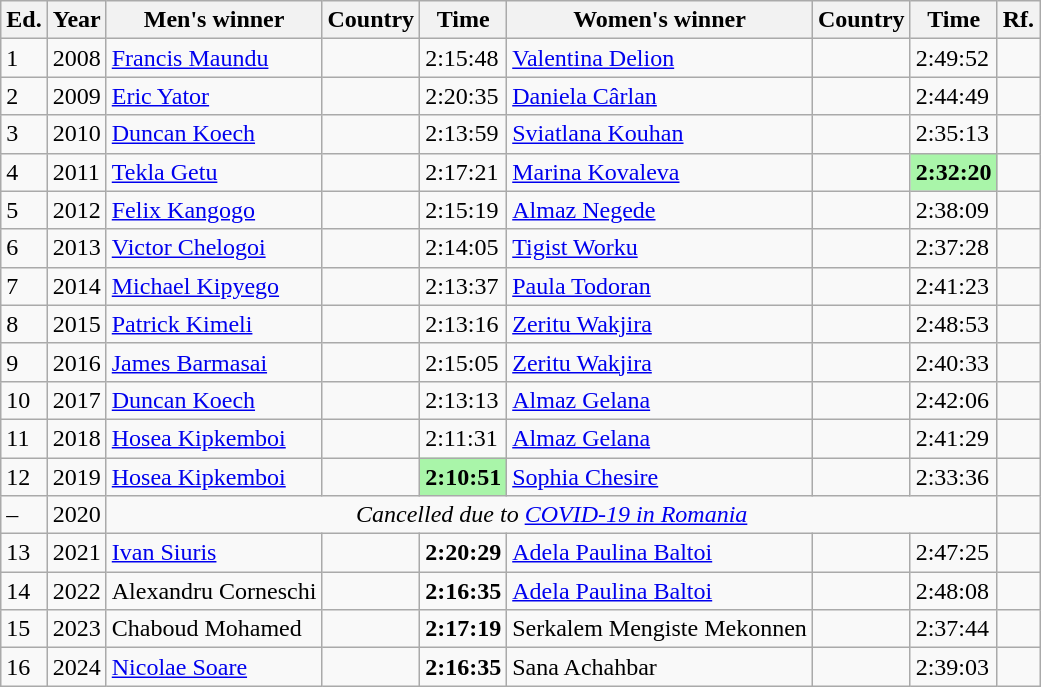<table class="wikitable sortable" style="text-align:left">
<tr>
<th class="unsortable">Ed.</th>
<th>Year</th>
<th>Men's winner</th>
<th>Country</th>
<th>Time</th>
<th>Women's winner</th>
<th>Country</th>
<th>Time</th>
<th class="unsortable">Rf.</th>
</tr>
<tr>
<td>1</td>
<td>2008</td>
<td><a href='#'>Francis Maundu</a></td>
<td></td>
<td>2:15:48</td>
<td><a href='#'>Valentina Delion</a></td>
<td></td>
<td>2:49:52</td>
<td></td>
</tr>
<tr>
<td>2</td>
<td>2009</td>
<td><a href='#'>Eric Yator</a></td>
<td></td>
<td>2:20:35</td>
<td><a href='#'>Daniela Cârlan</a></td>
<td></td>
<td>2:44:49</td>
<td></td>
</tr>
<tr>
<td>3</td>
<td>2010</td>
<td><a href='#'>Duncan Koech</a></td>
<td></td>
<td>2:13:59</td>
<td><a href='#'>Sviatlana Kouhan</a></td>
<td></td>
<td>2:35:13</td>
<td></td>
</tr>
<tr>
<td>4</td>
<td>2011</td>
<td><a href='#'>Tekla Getu</a></td>
<td></td>
<td>2:17:21</td>
<td><a href='#'>Marina Kovaleva</a></td>
<td></td>
<td bgcolor=#A9F5A9><strong>2:32:20</strong></td>
<td></td>
</tr>
<tr>
<td>5</td>
<td>2012</td>
<td><a href='#'>Felix Kangogo</a></td>
<td></td>
<td>2:15:19</td>
<td><a href='#'>Almaz Negede</a></td>
<td></td>
<td>2:38:09</td>
<td></td>
</tr>
<tr>
<td>6</td>
<td>2013</td>
<td><a href='#'>Victor Chelogoi</a></td>
<td></td>
<td>2:14:05</td>
<td><a href='#'>Tigist Worku</a></td>
<td></td>
<td>2:37:28</td>
<td></td>
</tr>
<tr>
<td>7</td>
<td>2014</td>
<td><a href='#'>Michael Kipyego</a></td>
<td></td>
<td>2:13:37</td>
<td><a href='#'>Paula Todoran</a></td>
<td></td>
<td>2:41:23</td>
<td></td>
</tr>
<tr>
<td>8</td>
<td>2015</td>
<td><a href='#'>Patrick Kimeli</a></td>
<td></td>
<td>2:13:16</td>
<td><a href='#'>Zeritu Wakjira</a></td>
<td></td>
<td>2:48:53</td>
<td></td>
</tr>
<tr>
<td>9</td>
<td>2016</td>
<td><a href='#'>James Barmasai</a></td>
<td></td>
<td>2:15:05</td>
<td><a href='#'>Zeritu Wakjira</a></td>
<td></td>
<td>2:40:33</td>
<td></td>
</tr>
<tr>
<td>10</td>
<td>2017</td>
<td><a href='#'>Duncan Koech</a></td>
<td></td>
<td>2:13:13</td>
<td><a href='#'>Almaz Gelana</a></td>
<td></td>
<td>2:42:06</td>
<td></td>
</tr>
<tr>
<td>11</td>
<td>2018</td>
<td><a href='#'>Hosea Kipkemboi</a></td>
<td></td>
<td>2:11:31</td>
<td><a href='#'>Almaz Gelana</a></td>
<td></td>
<td>2:41:29</td>
<td></td>
</tr>
<tr>
<td>12</td>
<td>2019</td>
<td><a href='#'>Hosea Kipkemboi</a></td>
<td></td>
<td bgcolor=#A9F5A9><strong>2:10:51</strong></td>
<td><a href='#'>Sophia Chesire</a></td>
<td></td>
<td>2:33:36</td>
<td></td>
</tr>
<tr>
<td>–</td>
<td>2020</td>
<td colspan="6" align="center" data-sort-value=""><em>Cancelled due to <a href='#'>COVID-19 in Romania</a></em></td>
<td></td>
</tr>
<tr>
<td>13</td>
<td>2021</td>
<td><a href='#'>Ivan Siuris</a></td>
<td></td>
<td><strong>2:20:29</strong></td>
<td><a href='#'>Adela Paulina Baltoi</a></td>
<td></td>
<td>2:47:25</td>
<td></td>
</tr>
<tr>
<td>14</td>
<td>2022</td>
<td>Alexandru Corneschi</td>
<td></td>
<td><strong>2:16:35</strong></td>
<td><a href='#'>Adela Paulina Baltoi</a></td>
<td></td>
<td>2:48:08</td>
<td></td>
</tr>
<tr>
<td>15</td>
<td>2023</td>
<td>Chaboud Mohamed</td>
<td></td>
<td><strong>2:17:19</strong></td>
<td>Serkalem Mengiste Mekonnen</td>
<td></td>
<td>2:37:44</td>
<td></td>
</tr>
<tr>
<td>16</td>
<td>2024</td>
<td><a href='#'>Nicolae Soare</a></td>
<td></td>
<td><strong>2:16:35</strong></td>
<td>Sana Achahbar</td>
<td></td>
<td>2:39:03</td>
<td></td>
</tr>
</table>
